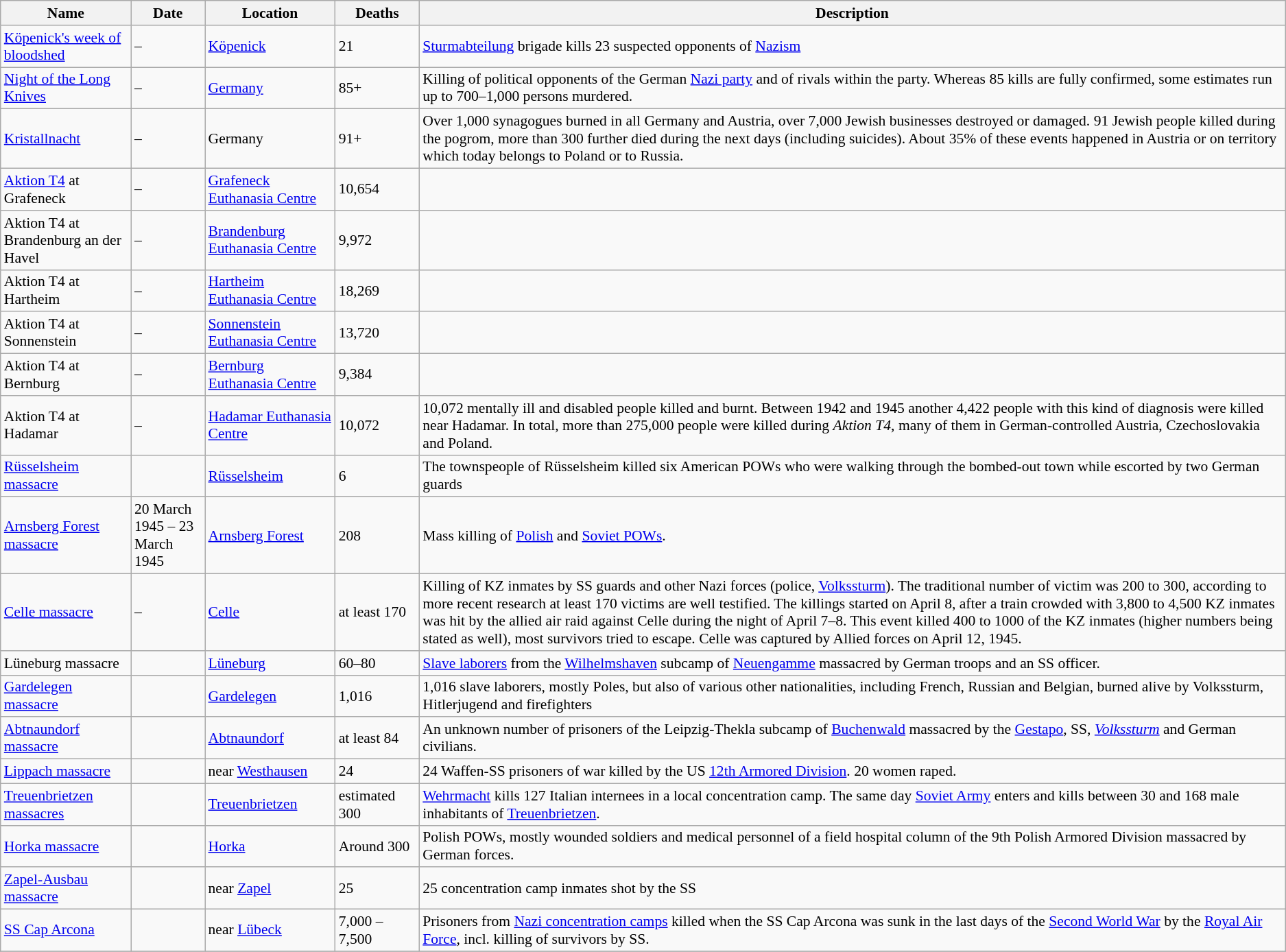<table class="sortable wikitable" style="font-size:90%;">
<tr>
<th style="width:120px;">Name</th>
<th style="width:65px;">Date</th>
<th style="width:120px;">Location</th>
<th style="width:75px;">Deaths</th>
<th class="unsortable">Description</th>
</tr>
<tr>
<td><a href='#'>Köpenick's week of bloodshed</a></td>
<td> – </td>
<td><a href='#'>Köpenick</a></td>
<td>21</td>
<td><a href='#'>Sturmabteilung</a> brigade kills 23 suspected opponents of <a href='#'>Nazism</a></td>
</tr>
<tr>
<td><a href='#'>Night of the Long Knives</a></td>
<td> – </td>
<td><a href='#'>Germany</a></td>
<td>85+</td>
<td>Killing of political opponents of the German <a href='#'>Nazi party</a> and of rivals within the party. Whereas 85 kills are fully confirmed, some estimates run up to 700–1,000 persons murdered.</td>
</tr>
<tr>
<td><a href='#'>Kristallnacht</a></td>
<td> – </td>
<td>Germany</td>
<td>91+</td>
<td>Over 1,000 synagogues burned in all Germany and Austria, over 7,000 Jewish businesses destroyed or damaged. 91 Jewish people killed during the pogrom, more than 300 further died during the next days (including suicides). About 35% of these events happened in Austria or on territory which today belongs to Poland or to Russia.</td>
</tr>
<tr>
<td><a href='#'>Aktion T4</a> at Grafeneck</td>
<td> – </td>
<td><a href='#'>Grafeneck Euthanasia Centre</a></td>
<td>10,654</td>
<td></td>
</tr>
<tr>
<td>Aktion T4 at Brandenburg an der Havel</td>
<td> – </td>
<td><a href='#'>Brandenburg Euthanasia Centre</a></td>
<td>9,972</td>
<td></td>
</tr>
<tr>
<td>Aktion T4 at Hartheim</td>
<td> – </td>
<td><a href='#'>Hartheim Euthanasia Centre</a></td>
<td>18,269</td>
<td></td>
</tr>
<tr>
<td>Aktion T4 at Sonnenstein</td>
<td> – </td>
<td><a href='#'>Sonnenstein Euthanasia Centre</a></td>
<td>13,720</td>
<td></td>
</tr>
<tr>
<td>Aktion T4 at Bernburg</td>
<td> – </td>
<td><a href='#'>Bernburg Euthanasia Centre</a></td>
<td>9,384</td>
<td></td>
</tr>
<tr>
<td>Aktion T4 at Hadamar</td>
<td> – </td>
<td><a href='#'>Hadamar Euthanasia Centre</a></td>
<td>10,072</td>
<td>10,072 mentally ill and disabled people killed and burnt. Between 1942 and 1945 another 4,422 people with this kind of diagnosis were killed near Hadamar. In total, more than 275,000 people were killed during <em>Aktion T4</em>, many of them in German-controlled Austria, Czechoslovakia and Poland.</td>
</tr>
<tr>
<td><a href='#'>Rüsselsheim massacre</a></td>
<td></td>
<td><a href='#'>Rüsselsheim</a></td>
<td>6</td>
<td>The townspeople of Rüsselsheim killed six American POWs who were walking through the bombed-out town while escorted by two German guards</td>
</tr>
<tr>
<td><a href='#'>Arnsberg Forest massacre</a></td>
<td>20 March 1945 – 23 March 1945</td>
<td><a href='#'>Arnsberg Forest</a></td>
<td>208</td>
<td>Mass killing of <a href='#'>Polish</a> and <a href='#'>Soviet POWs</a>.</td>
</tr>
<tr>
<td><a href='#'>Celle massacre</a></td>
<td> – </td>
<td><a href='#'>Celle</a></td>
<td>at least 170</td>
<td>Killing of KZ inmates by SS guards and other Nazi forces (police, <a href='#'>Volkssturm</a>). The traditional number of victim was 200 to 300, according to more recent research at least 170 victims are well testified. The killings started on April 8, after a train crowded with 3,800 to 4,500 KZ inmates was hit by the allied air raid against Celle during the night of April 7–8. This event killed 400 to 1000 of the KZ inmates (higher numbers being stated as well), most survivors tried to escape. Celle was captured by Allied forces on April 12, 1945.</td>
</tr>
<tr>
<td>Lüneburg massacre</td>
<td></td>
<td><a href='#'>Lüneburg</a></td>
<td>60–80</td>
<td><a href='#'>Slave laborers</a> from the <a href='#'>Wilhelmshaven</a> subcamp of <a href='#'>Neuengamme</a> massacred by German troops and an SS officer.</td>
</tr>
<tr>
<td><a href='#'>Gardelegen massacre</a></td>
<td></td>
<td><a href='#'>Gardelegen</a></td>
<td>1,016</td>
<td>1,016 slave laborers, mostly Poles, but also of various other nationalities, including French, Russian and Belgian, burned alive by Volkssturm, Hitlerjugend and firefighters</td>
</tr>
<tr>
<td><a href='#'>Abtnaundorf massacre</a></td>
<td></td>
<td><a href='#'>Abtnaundorf</a></td>
<td>at least 84</td>
<td>An unknown number of prisoners of the Leipzig-Thekla subcamp of <a href='#'>Buchenwald</a> massacred by the <a href='#'>Gestapo</a>, SS, <em><a href='#'>Volkssturm</a></em> and German civilians.</td>
</tr>
<tr>
<td><a href='#'>Lippach massacre</a></td>
<td></td>
<td>near <a href='#'>Westhausen</a></td>
<td>24</td>
<td>24 Waffen-SS prisoners of war killed by the US <a href='#'>12th Armored Division</a>. 20 women raped.</td>
</tr>
<tr>
<td><a href='#'>Treuenbrietzen massacres</a></td>
<td></td>
<td><a href='#'>Treuenbrietzen</a></td>
<td> estimated 300</td>
<td><a href='#'>Wehrmacht</a> kills 127 Italian internees in a local concentration camp. The same day <a href='#'>Soviet Army</a> enters and kills between 30 and 168 male inhabitants of <a href='#'>Treuenbrietzen</a>.</td>
</tr>
<tr>
<td><a href='#'>Horka massacre</a></td>
<td></td>
<td><a href='#'>Horka</a></td>
<td>Around 300</td>
<td>Polish POWs, mostly wounded soldiers and medical personnel of a field hospital column of the 9th Polish Armored Division massacred by German forces.</td>
</tr>
<tr>
<td><a href='#'>Zapel-Ausbau massacre</a></td>
<td></td>
<td>near <a href='#'>Zapel</a></td>
<td>25</td>
<td>25 concentration camp inmates shot by the SS</td>
</tr>
<tr>
<td><a href='#'>SS Cap Arcona</a></td>
<td></td>
<td>near <a href='#'>Lübeck</a></td>
<td>7,000 – 7,500</td>
<td>Prisoners from <a href='#'>Nazi concentration camps</a> killed when the SS Cap Arcona was sunk in the last days of the <a href='#'>Second World War</a> by the <a href='#'>Royal Air Force</a>, incl. killing of survivors by SS.</td>
</tr>
<tr>
</tr>
</table>
